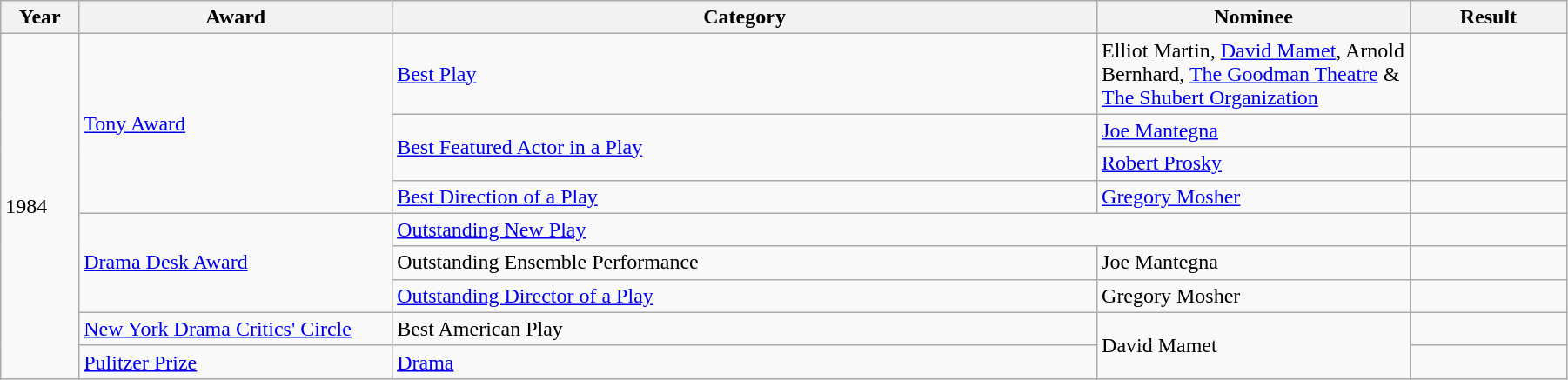<table class="wikitable" style="width:95%;">
<tr>
<th style="width:5%;">Year</th>
<th style="width:20%;">Award</th>
<th style="width:45%;">Category</th>
<th style="width:20%;">Nominee</th>
<th style="width:10%;">Result</th>
</tr>
<tr>
<td rowspan="9">1984</td>
<td rowspan="4"><a href='#'>Tony Award</a></td>
<td><a href='#'>Best Play</a></td>
<td>Elliot Martin, <a href='#'>David Mamet</a>, Arnold Bernhard, <a href='#'>The Goodman Theatre</a> & <a href='#'>The Shubert Organization</a></td>
<td></td>
</tr>
<tr>
<td rowspan="2"><a href='#'>Best Featured Actor in a Play</a></td>
<td><a href='#'>Joe Mantegna</a></td>
<td></td>
</tr>
<tr>
<td><a href='#'>Robert Prosky</a></td>
<td></td>
</tr>
<tr>
<td><a href='#'>Best Direction of a Play</a></td>
<td><a href='#'>Gregory Mosher</a></td>
<td></td>
</tr>
<tr>
<td rowspan="3"><a href='#'>Drama Desk Award</a></td>
<td colspan="2"><a href='#'>Outstanding New Play</a></td>
<td></td>
</tr>
<tr>
<td>Outstanding Ensemble Performance</td>
<td>Joe Mantegna</td>
<td></td>
</tr>
<tr>
<td><a href='#'>Outstanding Director of a Play</a></td>
<td>Gregory Mosher</td>
<td></td>
</tr>
<tr>
<td><a href='#'>New York Drama Critics' Circle</a></td>
<td>Best American Play</td>
<td rowspan="2">David Mamet</td>
<td></td>
</tr>
<tr>
<td><a href='#'>Pulitzer Prize</a></td>
<td><a href='#'>Drama</a></td>
<td></td>
</tr>
</table>
